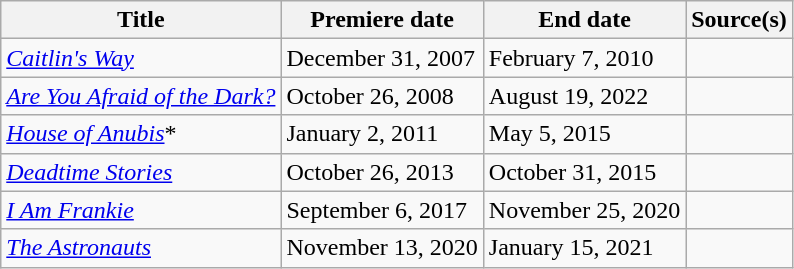<table class="wikitable sortable">
<tr>
<th>Title</th>
<th>Premiere date</th>
<th>End date</th>
<th>Source(s)</th>
</tr>
<tr>
<td><em><a href='#'>Caitlin's Way</a></em></td>
<td>December 31, 2007</td>
<td>February 7, 2010</td>
<td></td>
</tr>
<tr>
<td><em><a href='#'>Are You Afraid of the Dark?</a></em></td>
<td>October 26, 2008</td>
<td>August 19, 2022</td>
<td></td>
</tr>
<tr>
<td><em><a href='#'>House of Anubis</a></em>*</td>
<td>January 2, 2011</td>
<td>May 5, 2015</td>
<td></td>
</tr>
<tr>
<td><em><a href='#'>Deadtime Stories</a></em></td>
<td>October 26, 2013</td>
<td>October 31, 2015</td>
<td></td>
</tr>
<tr>
<td><em><a href='#'>I Am Frankie</a></em></td>
<td>September 6, 2017</td>
<td>November 25, 2020</td>
<td></td>
</tr>
<tr>
<td><em><a href='#'>The Astronauts</a></em></td>
<td>November 13, 2020</td>
<td>January 15, 2021</td>
<td></td>
</tr>
</table>
